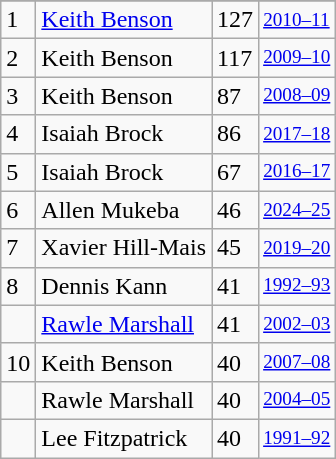<table class="wikitable">
<tr>
</tr>
<tr>
<td>1</td>
<td><a href='#'>Keith Benson</a></td>
<td>127</td>
<td style="font-size:80%;"><a href='#'>2010–11</a></td>
</tr>
<tr>
<td>2</td>
<td>Keith Benson</td>
<td>117</td>
<td style="font-size:80%;"><a href='#'>2009–10</a></td>
</tr>
<tr>
<td>3</td>
<td>Keith Benson</td>
<td>87</td>
<td style="font-size:80%;"><a href='#'>2008–09</a></td>
</tr>
<tr>
<td>4</td>
<td>Isaiah Brock</td>
<td>86</td>
<td style="font-size:80%;"><a href='#'>2017–18</a></td>
</tr>
<tr>
<td>5</td>
<td>Isaiah Brock</td>
<td>67</td>
<td style="font-size:80%;"><a href='#'>2016–17</a></td>
</tr>
<tr>
<td>6</td>
<td>Allen Mukeba</td>
<td>46</td>
<td style="font-size:80%;"><a href='#'>2024–25</a></td>
</tr>
<tr>
<td>7</td>
<td>Xavier Hill-Mais</td>
<td>45</td>
<td style="font-size:80%;"><a href='#'>2019–20</a></td>
</tr>
<tr>
<td>8</td>
<td>Dennis Kann</td>
<td>41</td>
<td style="font-size:80%;"><a href='#'>1992–93</a></td>
</tr>
<tr>
<td></td>
<td><a href='#'>Rawle Marshall</a></td>
<td>41</td>
<td style="font-size:80%;"><a href='#'>2002–03</a></td>
</tr>
<tr>
<td>10</td>
<td>Keith Benson</td>
<td>40</td>
<td style="font-size:80%;"><a href='#'>2007–08</a></td>
</tr>
<tr>
<td></td>
<td>Rawle Marshall</td>
<td>40</td>
<td style="font-size:80%;"><a href='#'>2004–05</a></td>
</tr>
<tr>
<td></td>
<td>Lee Fitzpatrick</td>
<td>40</td>
<td style="font-size:80%;"><a href='#'>1991–92</a></td>
</tr>
</table>
